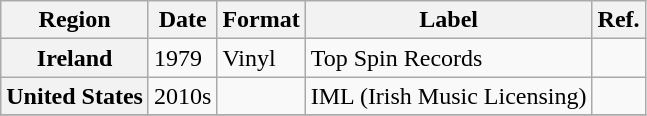<table class="wikitable plainrowheaders">
<tr>
<th scope="col">Region</th>
<th scope="col">Date</th>
<th scope="col">Format</th>
<th scope="col">Label</th>
<th scope="col">Ref.</th>
</tr>
<tr>
<th scope="row">Ireland</th>
<td>1979</td>
<td>Vinyl</td>
<td>Top Spin Records</td>
<td></td>
</tr>
<tr>
<th scope="row">United States</th>
<td>2010s</td>
<td></td>
<td>IML (Irish Music Licensing)</td>
<td></td>
</tr>
<tr>
</tr>
</table>
